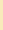<table class="toccolours" style="float:right; margin:0 0 1em 1em;">
<tr>
<td style="background:#f8eaba; text-align:center;"><br><div></div></td>
</tr>
<tr>
<td><br></td>
</tr>
</table>
